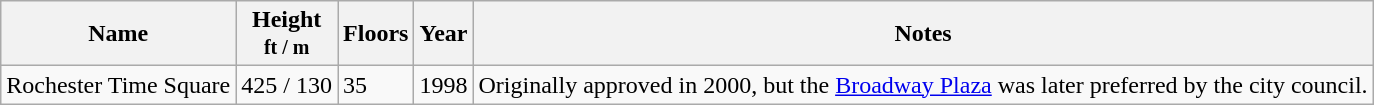<table class="wikitable sortable">
<tr>
<th>Name</th>
<th>Height<br><small>ft / m</small></th>
<th>Floors</th>
<th>Year</th>
<th class="unsortable">Notes</th>
</tr>
<tr>
<td>Rochester Time Square</td>
<td>425 / 130</td>
<td>35</td>
<td>1998</td>
<td>Originally approved in 2000, but the <a href='#'>Broadway Plaza</a> was later preferred by the city council.</td>
</tr>
</table>
